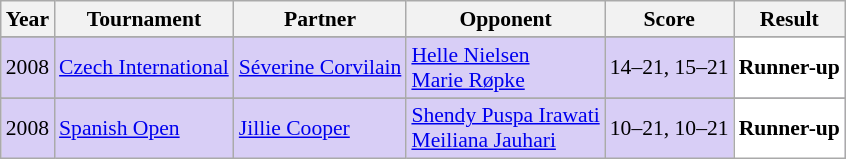<table class="sortable wikitable" style="font-size: 90%;">
<tr>
<th>Year</th>
<th>Tournament</th>
<th>Partner</th>
<th>Opponent</th>
<th>Score</th>
<th>Result</th>
</tr>
<tr>
</tr>
<tr style="background:#D8CEF6">
<td align="center">2008</td>
<td align="left"><a href='#'>Czech International</a></td>
<td align="left"> <a href='#'>Séverine Corvilain</a></td>
<td align="left"> <a href='#'>Helle Nielsen</a><br> <a href='#'>Marie Røpke</a></td>
<td align="left">14–21, 15–21</td>
<td style="text-align:left; background:white"> <strong>Runner-up</strong></td>
</tr>
<tr>
</tr>
<tr style="background:#D8CEF6">
<td align="center">2008</td>
<td align="left"><a href='#'>Spanish Open</a></td>
<td align="left"> <a href='#'>Jillie Cooper</a></td>
<td align="left"> <a href='#'>Shendy Puspa Irawati</a><br> <a href='#'>Meiliana Jauhari</a></td>
<td align="left">10–21, 10–21</td>
<td style="text-align:left; background:white"> <strong>Runner-up</strong></td>
</tr>
</table>
